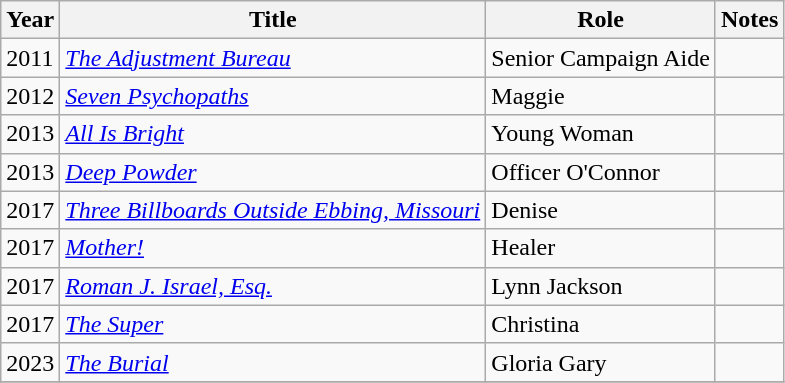<table class="wikitable sortable">
<tr>
<th>Year</th>
<th>Title</th>
<th>Role</th>
<th class="unsortable">Notes</th>
</tr>
<tr>
<td>2011</td>
<td><em><a href='#'>The Adjustment Bureau</a></em></td>
<td>Senior Campaign Aide</td>
<td></td>
</tr>
<tr>
<td>2012</td>
<td><em><a href='#'>Seven Psychopaths</a></em></td>
<td>Maggie</td>
<td></td>
</tr>
<tr>
<td>2013</td>
<td><em><a href='#'>All Is Bright</a></em></td>
<td>Young Woman</td>
<td></td>
</tr>
<tr>
<td>2013</td>
<td><em><a href='#'>Deep Powder</a></em></td>
<td>Officer O'Connor</td>
<td></td>
</tr>
<tr>
<td>2017</td>
<td><em><a href='#'>Three Billboards Outside Ebbing, Missouri</a></em></td>
<td>Denise</td>
<td></td>
</tr>
<tr>
<td>2017</td>
<td><em><a href='#'>Mother!</a></em></td>
<td>Healer</td>
<td></td>
</tr>
<tr>
<td>2017</td>
<td><em><a href='#'>Roman J. Israel, Esq.</a></em></td>
<td>Lynn Jackson</td>
<td></td>
</tr>
<tr>
<td>2017</td>
<td><em><a href='#'>The Super</a></em></td>
<td>Christina</td>
<td></td>
</tr>
<tr>
<td>2023</td>
<td><em><a href='#'>The Burial</a></em></td>
<td>Gloria Gary</td>
<td></td>
</tr>
<tr>
</tr>
</table>
